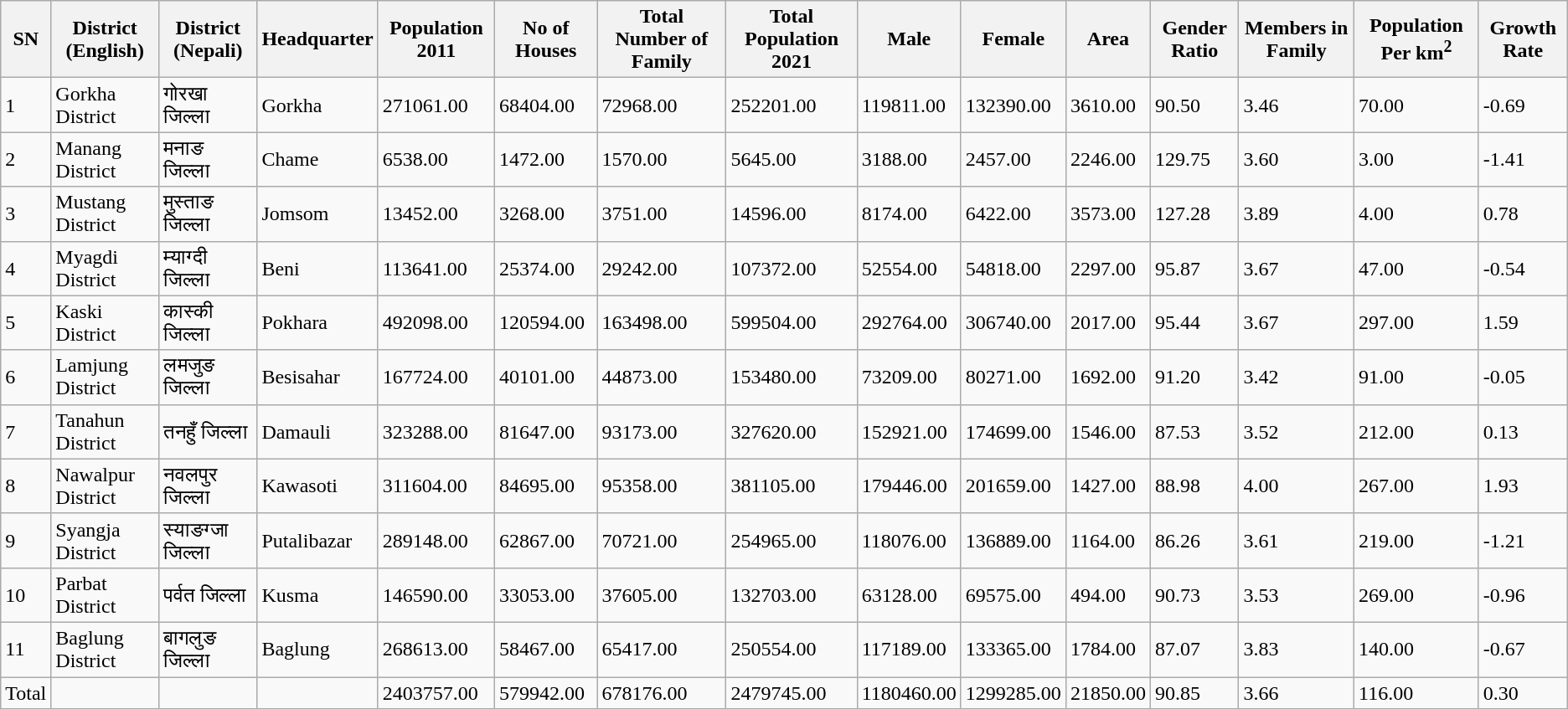<table class="wikitable sortable">
<tr>
<th>SN</th>
<th>District (English)</th>
<th>District (Nepali)</th>
<th>Headquarter</th>
<th>Population 2011</th>
<th>No of Houses</th>
<th>Total Number of Family</th>
<th>Total Population 2021</th>
<th>Male</th>
<th>Female</th>
<th>Area</th>
<th>Gender Ratio</th>
<th>Members in Family</th>
<th>Population Per km<sup>2</sup></th>
<th>Growth Rate</th>
</tr>
<tr>
<td>1</td>
<td>Gorkha District</td>
<td>गोरखा जिल्ला</td>
<td>Gorkha</td>
<td>271061.00</td>
<td>68404.00</td>
<td>72968.00</td>
<td>252201.00</td>
<td>119811.00</td>
<td>132390.00</td>
<td>3610.00</td>
<td>90.50</td>
<td>3.46</td>
<td>70.00</td>
<td>-0.69</td>
</tr>
<tr>
<td>2</td>
<td>Manang District</td>
<td>मनाङ जिल्ला</td>
<td>Chame</td>
<td>6538.00</td>
<td>1472.00</td>
<td>1570.00</td>
<td>5645.00</td>
<td>3188.00</td>
<td>2457.00</td>
<td>2246.00</td>
<td>129.75</td>
<td>3.60</td>
<td>3.00</td>
<td>-1.41</td>
</tr>
<tr>
<td>3</td>
<td>Mustang District</td>
<td>मुस्ताङ जिल्ला</td>
<td>Jomsom</td>
<td>13452.00</td>
<td>3268.00</td>
<td>3751.00</td>
<td>14596.00</td>
<td>8174.00</td>
<td>6422.00</td>
<td>3573.00</td>
<td>127.28</td>
<td>3.89</td>
<td>4.00</td>
<td>0.78</td>
</tr>
<tr>
<td>4</td>
<td>Myagdi District</td>
<td>म्याग्दी जिल्ला</td>
<td>Beni</td>
<td>113641.00</td>
<td>25374.00</td>
<td>29242.00</td>
<td>107372.00</td>
<td>52554.00</td>
<td>54818.00</td>
<td>2297.00</td>
<td>95.87</td>
<td>3.67</td>
<td>47.00</td>
<td>-0.54</td>
</tr>
<tr>
<td>5</td>
<td>Kaski District</td>
<td>कास्की जिल्ला</td>
<td>Pokhara</td>
<td>492098.00</td>
<td>120594.00</td>
<td>163498.00</td>
<td>599504.00</td>
<td>292764.00</td>
<td>306740.00</td>
<td>2017.00</td>
<td>95.44</td>
<td>3.67</td>
<td>297.00</td>
<td>1.59</td>
</tr>
<tr>
<td>6</td>
<td>Lamjung District</td>
<td>लमजुङ जिल्ला</td>
<td>Besisahar</td>
<td>167724.00</td>
<td>40101.00</td>
<td>44873.00</td>
<td>153480.00</td>
<td>73209.00</td>
<td>80271.00</td>
<td>1692.00</td>
<td>91.20</td>
<td>3.42</td>
<td>91.00</td>
<td>-0.05</td>
</tr>
<tr>
<td>7</td>
<td>Tanahun District</td>
<td>तनहुँ जिल्ला</td>
<td>Damauli</td>
<td>323288.00</td>
<td>81647.00</td>
<td>93173.00</td>
<td>327620.00</td>
<td>152921.00</td>
<td>174699.00</td>
<td>1546.00</td>
<td>87.53</td>
<td>3.52</td>
<td>212.00</td>
<td>0.13</td>
</tr>
<tr>
<td>8</td>
<td>Nawalpur District</td>
<td>नवलपुर जिल्ला</td>
<td>Kawasoti</td>
<td>311604.00</td>
<td>84695.00</td>
<td>95358.00</td>
<td>381105.00</td>
<td>179446.00</td>
<td>201659.00</td>
<td>1427.00</td>
<td>88.98</td>
<td>4.00</td>
<td>267.00</td>
<td>1.93</td>
</tr>
<tr>
<td>9</td>
<td>Syangja District</td>
<td>स्याङग्जा जिल्ला</td>
<td>Putalibazar</td>
<td>289148.00</td>
<td>62867.00</td>
<td>70721.00</td>
<td>254965.00</td>
<td>118076.00</td>
<td>136889.00</td>
<td>1164.00</td>
<td>86.26</td>
<td>3.61</td>
<td>219.00</td>
<td>-1.21</td>
</tr>
<tr>
<td>10</td>
<td>Parbat District</td>
<td>पर्वत जिल्ला</td>
<td>Kusma</td>
<td>146590.00</td>
<td>33053.00</td>
<td>37605.00</td>
<td>132703.00</td>
<td>63128.00</td>
<td>69575.00</td>
<td>494.00</td>
<td>90.73</td>
<td>3.53</td>
<td>269.00</td>
<td>-0.96</td>
</tr>
<tr>
<td>11</td>
<td>Baglung District</td>
<td>बागलुङ जिल्ला</td>
<td>Baglung</td>
<td>268613.00</td>
<td>58467.00</td>
<td>65417.00</td>
<td>250554.00</td>
<td>117189.00</td>
<td>133365.00</td>
<td>1784.00</td>
<td>87.07</td>
<td>3.83</td>
<td>140.00</td>
<td>-0.67</td>
</tr>
<tr>
<td>Total</td>
<td></td>
<td></td>
<td></td>
<td>2403757.00</td>
<td>579942.00</td>
<td>678176.00</td>
<td>2479745.00</td>
<td>1180460.00</td>
<td>1299285.00</td>
<td>21850.00</td>
<td>90.85</td>
<td>3.66</td>
<td>116.00</td>
<td>0.30</td>
</tr>
</table>
